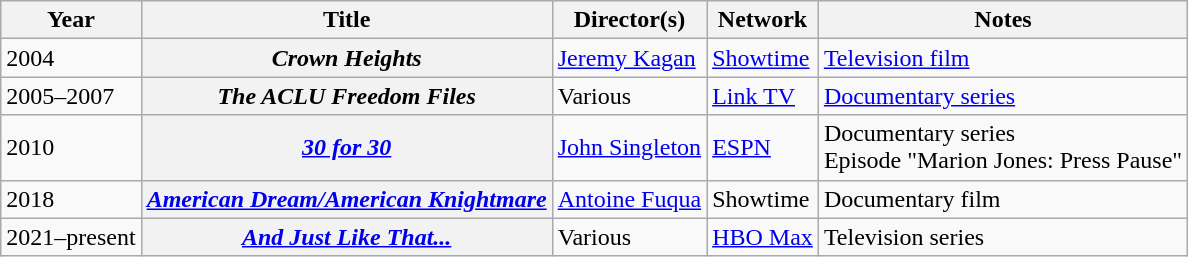<table class="wikitable sortable">
<tr>
<th>Year</th>
<th>Title</th>
<th>Director(s)</th>
<th>Network</th>
<th>Notes</th>
</tr>
<tr>
<td>2004</td>
<th><strong><em>Crown Heights</em></strong></th>
<td><a href='#'>Jeremy Kagan</a></td>
<td><a href='#'>Showtime</a></td>
<td><a href='#'>Television film</a></td>
</tr>
<tr>
<td>2005–2007</td>
<th><strong><em>The ACLU Freedom Files</em></strong></th>
<td>Various</td>
<td><a href='#'>Link TV</a></td>
<td><a href='#'>Documentary series</a></td>
</tr>
<tr>
<td>2010</td>
<th><strong><em><a href='#'>30 for 30</a></em></strong></th>
<td><a href='#'>John Singleton</a></td>
<td><a href='#'>ESPN</a></td>
<td>Documentary series<br>Episode "Marion Jones: Press Pause"</td>
</tr>
<tr>
<td>2018</td>
<th><strong><em><a href='#'>American Dream/American Knightmare</a></em></strong></th>
<td><a href='#'>Antoine Fuqua</a></td>
<td>Showtime</td>
<td>Documentary film</td>
</tr>
<tr>
<td>2021–present</td>
<th><strong><em><a href='#'>And Just Like That...</a></em></strong></th>
<td>Various</td>
<td><a href='#'>HBO Max</a></td>
<td>Television series</td>
</tr>
</table>
